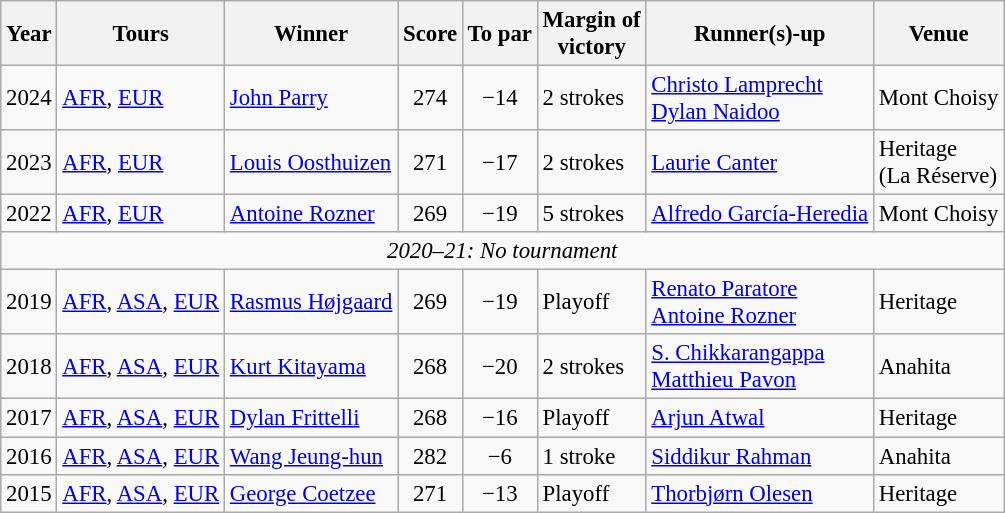<table class=wikitable style="font-size:95%">
<tr>
<th>Year</th>
<th>Tours</th>
<th>Winner</th>
<th>Score</th>
<th>To par</th>
<th>Margin of<br>victory</th>
<th>Runner(s)-up</th>
<th>Venue</th>
</tr>
<tr>
<td>2024</td>
<td><a href='#'>AFR</a>, <a href='#'>EUR</a></td>
<td> <a href='#'>John Parry</a></td>
<td align=center>274</td>
<td align=center>−14</td>
<td>2 strokes</td>
<td> <a href='#'>Christo Lamprecht</a><br> <a href='#'>Dylan Naidoo</a></td>
<td>Mont Choisy</td>
</tr>
<tr>
<td>2023</td>
<td><a href='#'>AFR</a>, <a href='#'>EUR</a></td>
<td> <a href='#'>Louis Oosthuizen</a></td>
<td align=center>271</td>
<td align=center>−17</td>
<td>2 strokes</td>
<td> <a href='#'>Laurie Canter</a></td>
<td>Heritage<br>(La Réserve)</td>
</tr>
<tr>
<td>2022</td>
<td><a href='#'>AFR</a>, <a href='#'>EUR</a></td>
<td> <a href='#'>Antoine Rozner</a></td>
<td align=center>269</td>
<td align=center>−19</td>
<td>5 strokes</td>
<td> <a href='#'>Alfredo García-Heredia</a></td>
<td>Mont Choisy</td>
</tr>
<tr>
<td colspan=8 align=center><em>2020–21: No tournament</em></td>
</tr>
<tr>
<td>2019</td>
<td><a href='#'>AFR</a>, <a href='#'>ASA</a>, <a href='#'>EUR</a></td>
<td> <a href='#'>Rasmus Højgaard</a></td>
<td align=center>269</td>
<td align=center>−19</td>
<td>Playoff</td>
<td> <a href='#'>Renato Paratore</a><br> <a href='#'>Antoine Rozner</a></td>
<td>Heritage</td>
</tr>
<tr>
<td>2018</td>
<td><a href='#'>AFR</a>, <a href='#'>ASA</a>, <a href='#'>EUR</a></td>
<td> <a href='#'>Kurt Kitayama</a></td>
<td align=center>268</td>
<td align=center>−20</td>
<td>2 strokes</td>
<td> <a href='#'>S. Chikkarangappa</a><br> <a href='#'>Matthieu Pavon</a></td>
<td>Anahita</td>
</tr>
<tr>
<td>2017</td>
<td><a href='#'>AFR</a>, <a href='#'>ASA</a>, <a href='#'>EUR</a></td>
<td> <a href='#'>Dylan Frittelli</a></td>
<td align=center>268</td>
<td align=center>−16</td>
<td>Playoff</td>
<td> <a href='#'>Arjun Atwal</a></td>
<td>Heritage</td>
</tr>
<tr>
<td>2016</td>
<td><a href='#'>AFR</a>, <a href='#'>ASA</a>, <a href='#'>EUR</a></td>
<td> <a href='#'>Wang Jeung-hun</a></td>
<td align=center>282</td>
<td align=center>−6</td>
<td>1 stroke</td>
<td> <a href='#'>Siddikur Rahman</a></td>
<td>Anahita</td>
</tr>
<tr>
<td>2015</td>
<td><a href='#'>AFR</a>, <a href='#'>ASA</a>, <a href='#'>EUR</a></td>
<td> <a href='#'>George Coetzee</a></td>
<td align=center>271</td>
<td align=center>−13</td>
<td>Playoff</td>
<td> <a href='#'>Thorbjørn Olesen</a></td>
<td>Heritage</td>
</tr>
</table>
